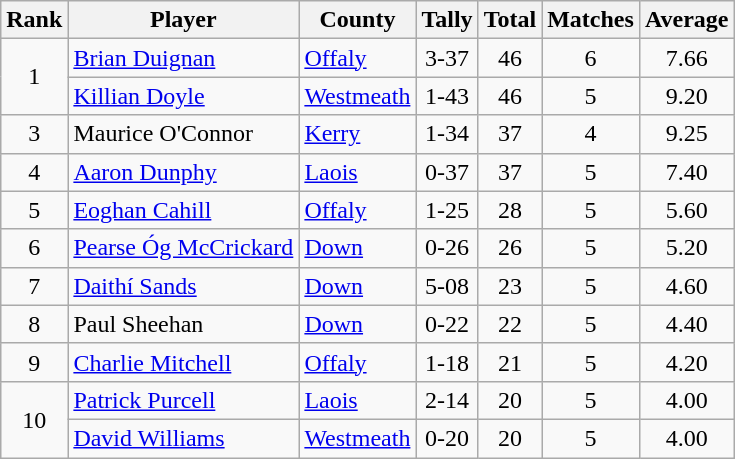<table class="wikitable">
<tr>
<th>Rank</th>
<th>Player</th>
<th>County</th>
<th>Tally</th>
<th>Total</th>
<th>Matches</th>
<th>Average</th>
</tr>
<tr>
<td rowspan=2 style="text-align:center;">1</td>
<td> <a href='#'>Brian Duignan</a></td>
<td><a href='#'>Offaly</a></td>
<td align="center">3-37</td>
<td align="center">46</td>
<td align="center">6</td>
<td align="center">7.66</td>
</tr>
<tr>
<td> <a href='#'>Killian Doyle</a></td>
<td><a href='#'>Westmeath</a></td>
<td align="center">1-43</td>
<td align="center">46</td>
<td align="center">5</td>
<td align="center">9.20</td>
</tr>
<tr>
<td style="text-align:center;">3</td>
<td> Maurice O'Connor</td>
<td><a href='#'>Kerry</a></td>
<td align="center">1-34</td>
<td align="center">37</td>
<td align="center">4</td>
<td align="center">9.25</td>
</tr>
<tr>
<td style="text-align:center;">4</td>
<td> <a href='#'>Aaron Dunphy</a></td>
<td><a href='#'>Laois</a></td>
<td align="center">0-37</td>
<td align="center">37</td>
<td align="center">5</td>
<td align="center">7.40</td>
</tr>
<tr>
<td style="text-align:center;">5</td>
<td> <a href='#'>Eoghan Cahill</a></td>
<td><a href='#'>Offaly</a></td>
<td align="center">1-25</td>
<td align="center">28</td>
<td align="center">5</td>
<td align="center">5.60</td>
</tr>
<tr>
<td style="text-align:center;">6</td>
<td> <a href='#'>Pearse Óg McCrickard</a></td>
<td><a href='#'>Down</a></td>
<td align="center">0-26</td>
<td align="center">26</td>
<td align="center">5</td>
<td align="center">5.20</td>
</tr>
<tr>
<td style="text-align:center;">7</td>
<td> <a href='#'>Daithí Sands</a></td>
<td><a href='#'>Down</a></td>
<td align="center">5-08</td>
<td align="center">23</td>
<td align="center">5</td>
<td align="center">4.60</td>
</tr>
<tr>
<td style="text-align:center;">8</td>
<td> Paul Sheehan</td>
<td><a href='#'>Down</a></td>
<td align="center">0-22</td>
<td align="center">22</td>
<td align="center">5</td>
<td align="center">4.40</td>
</tr>
<tr>
<td style="text-align:center;">9</td>
<td> <a href='#'>Charlie Mitchell</a></td>
<td><a href='#'>Offaly</a></td>
<td align="center">1-18</td>
<td align="center">21</td>
<td align="center">5</td>
<td align="center">4.20</td>
</tr>
<tr>
<td rowspan=2 style="text-align:center;">10</td>
<td> <a href='#'>Patrick Purcell</a></td>
<td><a href='#'>Laois</a></td>
<td align="center">2-14</td>
<td align="center">20</td>
<td align="center">5</td>
<td align="center">4.00</td>
</tr>
<tr>
<td> <a href='#'>David Williams</a></td>
<td><a href='#'>Westmeath</a></td>
<td align="center">0-20</td>
<td align="center">20</td>
<td align="center">5</td>
<td align="center">4.00</td>
</tr>
</table>
